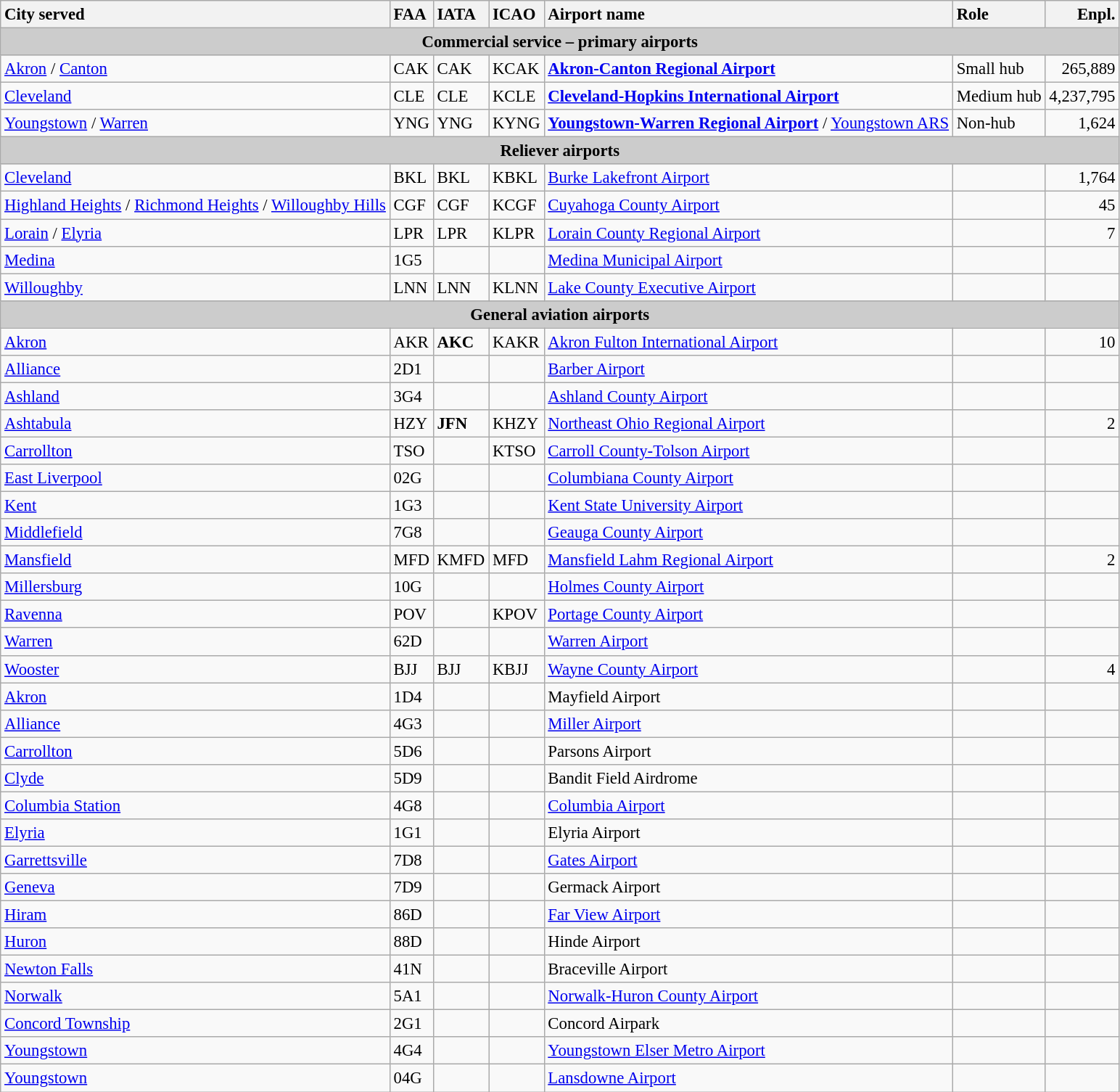<table class="wikitable sortable" style="font-size:95%;">
<tr valign=baseline>
<th style="white-space:nowrap; text-align:left;">City served</th>
<th style="white-space:nowrap; text-align:left;">FAA</th>
<th style="white-space:nowrap; text-align:left;">IATA</th>
<th style="white-space:nowrap; text-align:left;">ICAO</th>
<th style="white-space:nowrap; text-align:left;">Airport name</th>
<th style="white-space:nowrap; text-align:left;">Role</th>
<th style="white-space:nowrap; text-align:right;">Enpl.</th>
</tr>
<tr style="background:#CCCCCC;">
<td colspan=7 style="text-align:center;"><strong>Commercial service – primary airports</strong></td>
</tr>
<tr valign=top>
<td><a href='#'>Akron</a> / <a href='#'>Canton</a></td>
<td>CAK</td>
<td>CAK</td>
<td>KCAK</td>
<td><strong><a href='#'>Akron-Canton Regional Airport</a></strong></td>
<td>Small hub</td>
<td align=right>265,889 </td>
</tr>
<tr valign=top>
<td><a href='#'>Cleveland</a></td>
<td>CLE</td>
<td>CLE</td>
<td>KCLE</td>
<td><strong><a href='#'>Cleveland-Hopkins International Airport</a></strong></td>
<td>Medium hub</td>
<td align=right>4,237,795</td>
</tr>
<tr valign=top>
<td><a href='#'>Youngstown</a> / <a href='#'>Warren</a></td>
<td>YNG</td>
<td>YNG</td>
<td>KYNG</td>
<td><strong><a href='#'>Youngstown-Warren Regional Airport</a></strong> / <a href='#'>Youngstown ARS</a></td>
<td>Non-hub </td>
<td align=right>1,624</td>
</tr>
<tr style="background:#CCCCCC;">
<td colspan=7 style="text-align:center;"><strong>Reliever airports</strong></td>
</tr>
<tr valign=top>
<td><a href='#'>Cleveland</a></td>
<td>BKL</td>
<td>BKL</td>
<td>KBKL</td>
<td><a href='#'>Burke Lakefront Airport</a></td>
<td></td>
<td align=right>1,764</td>
</tr>
<tr valign=top>
<td><a href='#'>Highland Heights</a> / <a href='#'>Richmond Heights</a> / <a href='#'>Willoughby Hills</a></td>
<td>CGF</td>
<td>CGF</td>
<td>KCGF</td>
<td><a href='#'>Cuyahoga County Airport</a></td>
<td></td>
<td align=right>45</td>
</tr>
<tr valign=top>
<td><a href='#'>Lorain</a> / <a href='#'>Elyria</a></td>
<td>LPR</td>
<td>LPR</td>
<td>KLPR</td>
<td><a href='#'>Lorain County Regional Airport</a></td>
<td></td>
<td align=right>7</td>
</tr>
<tr valign=top>
<td><a href='#'>Medina</a></td>
<td>1G5</td>
<td></td>
<td></td>
<td><a href='#'>Medina Municipal Airport</a></td>
<td></td>
<td align=right></td>
</tr>
<tr valign=top>
<td><a href='#'>Willoughby</a></td>
<td>LNN</td>
<td>LNN</td>
<td>KLNN</td>
<td><a href='#'>Lake County Executive Airport</a></td>
<td></td>
<td align=right></td>
</tr>
<tr style="background:#CCCCCC;">
<td colspan=7 style="text-align:center;"><strong>General aviation airports</strong></td>
</tr>
<tr valign=top>
<td><a href='#'>Akron</a></td>
<td>AKR</td>
<td><strong>AKC</strong></td>
<td>KAKR</td>
<td><a href='#'>Akron Fulton International Airport</a></td>
<td></td>
<td align=right>10</td>
</tr>
<tr valign=top>
<td><a href='#'>Alliance</a></td>
<td>2D1</td>
<td></td>
<td></td>
<td><a href='#'>Barber Airport</a></td>
<td></td>
<td></td>
</tr>
<tr valign=top>
<td><a href='#'>Ashland</a></td>
<td>3G4</td>
<td></td>
<td></td>
<td><a href='#'>Ashland County Airport</a></td>
<td></td>
<td align=right></td>
</tr>
<tr valign=top>
<td><a href='#'>Ashtabula</a></td>
<td>HZY</td>
<td><strong>JFN</strong></td>
<td>KHZY</td>
<td><a href='#'>Northeast Ohio Regional Airport</a></td>
<td></td>
<td align=right>2</td>
</tr>
<tr valign=top>
<td><a href='#'>Carrollton</a></td>
<td>TSO</td>
<td></td>
<td>KTSO</td>
<td><a href='#'>Carroll County-Tolson Airport</a></td>
<td></td>
<td align=right></td>
</tr>
<tr valign=top>
<td><a href='#'>East Liverpool</a></td>
<td>02G</td>
<td></td>
<td></td>
<td><a href='#'>Columbiana County Airport</a></td>
<td></td>
<td align=right></td>
</tr>
<tr valign=top>
<td><a href='#'>Kent</a></td>
<td>1G3</td>
<td></td>
<td></td>
<td><a href='#'>Kent State University Airport</a></td>
<td></td>
<td align=right></td>
</tr>
<tr valign=top>
<td><a href='#'>Middlefield</a></td>
<td>7G8</td>
<td></td>
<td></td>
<td><a href='#'>Geauga County Airport</a></td>
<td></td>
<td></td>
</tr>
<tr valign=top>
<td><a href='#'>Mansfield</a></td>
<td>MFD</td>
<td>KMFD</td>
<td>MFD</td>
<td><a href='#'>Mansfield Lahm Regional Airport</a></td>
<td></td>
<td align=right>2</td>
</tr>
<tr valign=top>
<td><a href='#'>Millersburg</a></td>
<td>10G</td>
<td></td>
<td></td>
<td><a href='#'>Holmes County Airport</a></td>
<td></td>
<td></td>
</tr>
<tr valign=top>
<td><a href='#'>Ravenna</a></td>
<td>POV</td>
<td></td>
<td>KPOV</td>
<td><a href='#'>Portage County Airport</a></td>
<td></td>
<td></td>
</tr>
<tr valign=top>
<td><a href='#'>Warren</a></td>
<td>62D</td>
<td></td>
<td></td>
<td><a href='#'>Warren Airport</a></td>
<td></td>
<td></td>
</tr>
<tr valign=top>
<td><a href='#'>Wooster</a></td>
<td>BJJ</td>
<td>BJJ</td>
<td>KBJJ</td>
<td><a href='#'>Wayne County Airport</a></td>
<td></td>
<td align=right>4</td>
</tr>
<tr valign=top>
<td><a href='#'>Akron</a></td>
<td>1D4</td>
<td></td>
<td></td>
<td>Mayfield Airport</td>
<td></td>
<td></td>
</tr>
<tr valign=top>
<td><a href='#'>Alliance</a></td>
<td>4G3</td>
<td></td>
<td></td>
<td><a href='#'>Miller Airport</a></td>
<td></td>
<td></td>
</tr>
<tr valign=top>
<td><a href='#'>Carrollton</a></td>
<td>5D6</td>
<td></td>
<td></td>
<td>Parsons Airport</td>
<td></td>
<td></td>
</tr>
<tr valign=top>
<td><a href='#'>Clyde</a></td>
<td>5D9</td>
<td></td>
<td></td>
<td>Bandit Field Airdrome</td>
<td></td>
<td></td>
</tr>
<tr valign=top>
<td><a href='#'>Columbia Station</a></td>
<td>4G8</td>
<td></td>
<td></td>
<td><a href='#'>Columbia Airport</a></td>
<td></td>
<td></td>
</tr>
<tr valign=top>
<td><a href='#'>Elyria</a></td>
<td>1G1</td>
<td></td>
<td></td>
<td>Elyria Airport</td>
<td></td>
<td></td>
</tr>
<tr valign=top>
<td><a href='#'>Garrettsville</a></td>
<td>7D8</td>
<td></td>
<td></td>
<td><a href='#'>Gates Airport</a></td>
<td></td>
<td></td>
</tr>
<tr valign=top>
<td><a href='#'>Geneva</a></td>
<td>7D9</td>
<td></td>
<td></td>
<td>Germack Airport</td>
<td></td>
<td></td>
</tr>
<tr valign=top>
<td><a href='#'>Hiram</a></td>
<td>86D</td>
<td></td>
<td></td>
<td><a href='#'>Far View Airport</a></td>
<td></td>
<td></td>
</tr>
<tr valign=top>
<td><a href='#'>Huron</a></td>
<td>88D</td>
<td></td>
<td></td>
<td>Hinde Airport</td>
<td></td>
<td></td>
</tr>
<tr valign=top>
<td><a href='#'>Newton Falls</a></td>
<td>41N</td>
<td></td>
<td></td>
<td>Braceville Airport</td>
<td></td>
<td></td>
</tr>
<tr valign=top>
<td><a href='#'>Norwalk</a></td>
<td>5A1</td>
<td></td>
<td></td>
<td><a href='#'>Norwalk-Huron County Airport</a></td>
<td></td>
<td></td>
</tr>
<tr valign=top>
<td><a href='#'>Concord Township</a></td>
<td>2G1</td>
<td></td>
<td></td>
<td>Concord Airpark</td>
<td></td>
<td></td>
</tr>
<tr valign=top>
<td><a href='#'>Youngstown</a></td>
<td>4G4</td>
<td></td>
<td></td>
<td><a href='#'>Youngstown Elser Metro Airport</a></td>
<td></td>
<td align=right></td>
</tr>
<tr valign=top>
<td><a href='#'>Youngstown</a></td>
<td>04G</td>
<td></td>
<td></td>
<td><a href='#'>Lansdowne Airport</a></td>
<td></td>
<td></td>
</tr>
</table>
